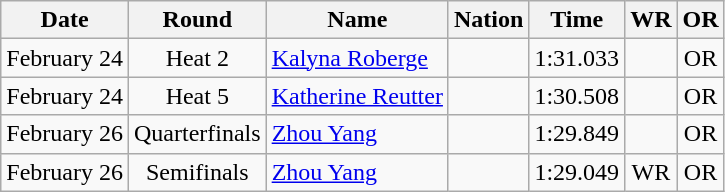<table class="wikitable" style="text-align:center">
<tr>
<th>Date</th>
<th>Round</th>
<th>Name</th>
<th>Nation</th>
<th>Time</th>
<th>WR</th>
<th>OR</th>
</tr>
<tr>
<td>February 24</td>
<td>Heat 2</td>
<td align=left><a href='#'>Kalyna Roberge</a></td>
<td align=left></td>
<td>1:31.033</td>
<td></td>
<td>OR</td>
</tr>
<tr>
<td>February 24</td>
<td>Heat 5</td>
<td align=left><a href='#'>Katherine Reutter</a></td>
<td align=left></td>
<td>1:30.508</td>
<td></td>
<td>OR</td>
</tr>
<tr>
<td>February 26</td>
<td>Quarterfinals</td>
<td align=left><a href='#'>Zhou Yang</a></td>
<td align=left></td>
<td>1:29.849</td>
<td></td>
<td>OR</td>
</tr>
<tr>
<td>February 26</td>
<td>Semifinals</td>
<td align=left><a href='#'>Zhou Yang</a></td>
<td align=left></td>
<td>1:29.049</td>
<td>WR</td>
<td>OR</td>
</tr>
</table>
